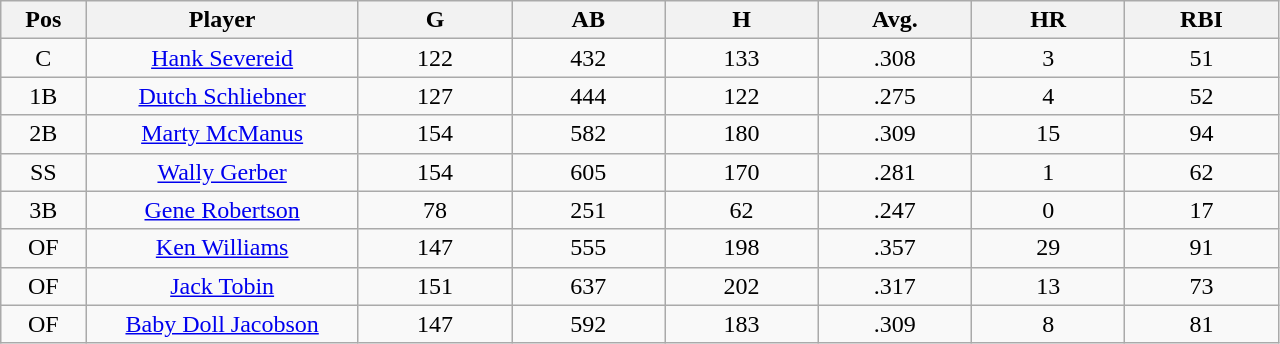<table class="wikitable sortable">
<tr>
<th bgcolor="#DDDDFF" width="5%">Pos</th>
<th bgcolor="#DDDDFF" width="16%">Player</th>
<th bgcolor="#DDDDFF" width="9%">G</th>
<th bgcolor="#DDDDFF" width="9%">AB</th>
<th bgcolor="#DDDDFF" width="9%">H</th>
<th bgcolor="#DDDDFF" width="9%">Avg.</th>
<th bgcolor="#DDDDFF" width="9%">HR</th>
<th bgcolor="#DDDDFF" width="9%">RBI</th>
</tr>
<tr align="center">
<td>C</td>
<td><a href='#'>Hank Severeid</a></td>
<td>122</td>
<td>432</td>
<td>133</td>
<td>.308</td>
<td>3</td>
<td>51</td>
</tr>
<tr align="center">
<td>1B</td>
<td><a href='#'>Dutch Schliebner</a></td>
<td>127</td>
<td>444</td>
<td>122</td>
<td>.275</td>
<td>4</td>
<td>52</td>
</tr>
<tr align="center">
<td>2B</td>
<td><a href='#'>Marty McManus</a></td>
<td>154</td>
<td>582</td>
<td>180</td>
<td>.309</td>
<td>15</td>
<td>94</td>
</tr>
<tr align="center">
<td>SS</td>
<td><a href='#'>Wally Gerber</a></td>
<td>154</td>
<td>605</td>
<td>170</td>
<td>.281</td>
<td>1</td>
<td>62</td>
</tr>
<tr align="center">
<td>3B</td>
<td><a href='#'>Gene Robertson</a></td>
<td>78</td>
<td>251</td>
<td>62</td>
<td>.247</td>
<td>0</td>
<td>17</td>
</tr>
<tr align="center">
<td>OF</td>
<td><a href='#'>Ken Williams</a></td>
<td>147</td>
<td>555</td>
<td>198</td>
<td>.357</td>
<td>29</td>
<td>91</td>
</tr>
<tr align="center">
<td>OF</td>
<td><a href='#'>Jack Tobin</a></td>
<td>151</td>
<td>637</td>
<td>202</td>
<td>.317</td>
<td>13</td>
<td>73</td>
</tr>
<tr align="center">
<td>OF</td>
<td><a href='#'>Baby Doll Jacobson</a></td>
<td>147</td>
<td>592</td>
<td>183</td>
<td>.309</td>
<td>8</td>
<td>81</td>
</tr>
</table>
